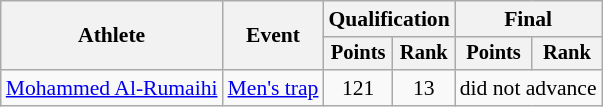<table class="wikitable" style="font-size:90%">
<tr>
<th rowspan="2">Athlete</th>
<th rowspan="2">Event</th>
<th colspan=2>Qualification</th>
<th colspan=2>Final</th>
</tr>
<tr style="font-size:95%">
<th>Points</th>
<th>Rank</th>
<th>Points</th>
<th>Rank</th>
</tr>
<tr align=center>
<td align=left><a href='#'>Mohammed Al-Rumaihi</a></td>
<td align=left><a href='#'>Men's trap</a></td>
<td>121</td>
<td>13</td>
<td colspan=2>did not advance</td>
</tr>
</table>
